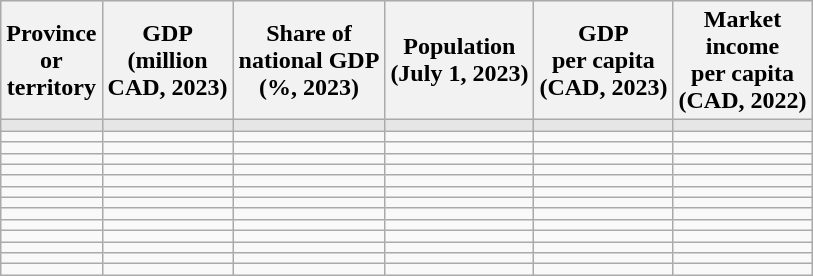<table class="wikitable sortable">
<tr style="background: #efefef;">
<th scope="col">Province<br>or<br> territory</th>
<th scope="col">GDP<br>(million<br>CAD, 2023)</th>
<th scope="col">Share of<br>national GDP<br>(%, 2023)</th>
<th scope="col">Population<br>(July 1, 2023)</th>
<th scope="col">GDP <br>per capita<br>(CAD, 2023)</th>
<th scope="col">Market<br>income<br>per capita<br>(CAD, 2022)</th>
</tr>
<tr align=right bgcolor=#e6e6e6>
<td align=left></td>
<td></td>
<td></td>
<td></td>
<td></td>
<td></td>
</tr>
<tr align=right>
<td align=left></td>
<td></td>
<td></td>
<td></td>
<td></td>
<td></td>
</tr>
<tr align=right>
<td align=left></td>
<td></td>
<td></td>
<td></td>
<td></td>
<td></td>
</tr>
<tr align=right>
<td align=left></td>
<td></td>
<td></td>
<td></td>
<td></td>
<td></td>
</tr>
<tr align=right>
<td align=left></td>
<td></td>
<td></td>
<td></td>
<td></td>
<td></td>
</tr>
<tr align=right>
<td align=left></td>
<td></td>
<td></td>
<td></td>
<td></td>
<td></td>
</tr>
<tr align=right>
<td align=left></td>
<td></td>
<td></td>
<td></td>
<td></td>
<td></td>
</tr>
<tr align=right>
<td align=left></td>
<td></td>
<td></td>
<td></td>
<td></td>
<td></td>
</tr>
<tr align=right>
<td align=left></td>
<td></td>
<td></td>
<td></td>
<td></td>
<td></td>
</tr>
<tr align=right>
<td align=left></td>
<td></td>
<td></td>
<td></td>
<td></td>
<td></td>
</tr>
<tr align=right>
<td align=left></td>
<td></td>
<td></td>
<td></td>
<td></td>
<td></td>
</tr>
<tr align=right>
<td align=left></td>
<td></td>
<td></td>
<td></td>
<td></td>
<td></td>
</tr>
<tr align=right>
<td align=left></td>
<td></td>
<td></td>
<td></td>
<td></td>
<td></td>
</tr>
<tr align=right>
<td align=left></td>
<td></td>
<td></td>
<td></td>
<td></td>
<td></td>
</tr>
</table>
